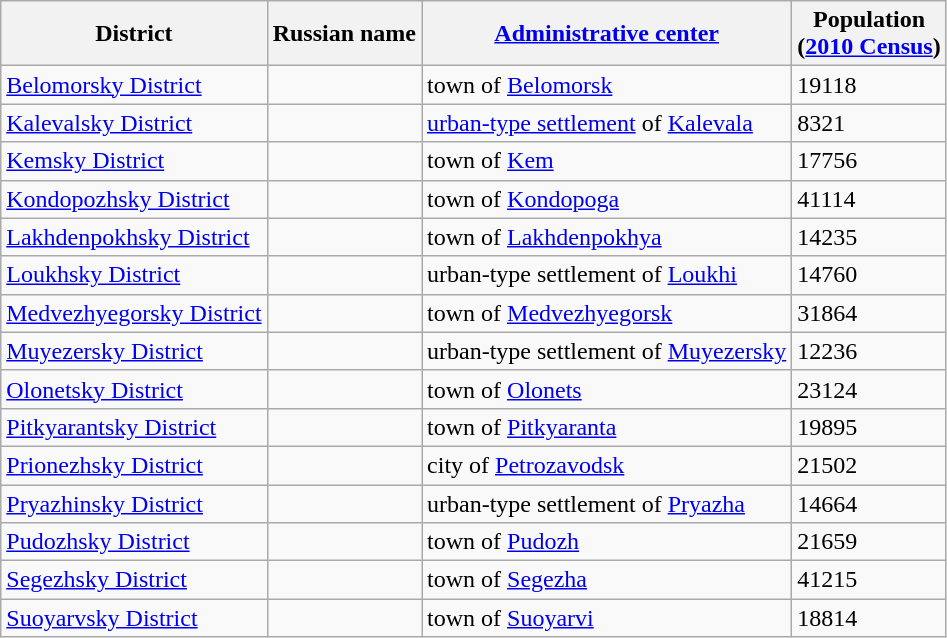<table class="wikitable sortable">
<tr>
<th>District</th>
<th>Russian name</th>
<th><a href='#'>Administrative center</a></th>
<th>Population<br>(<a href='#'>2010 Census</a>)</th>
</tr>
<tr>
<td><a href='#'>Belomorsky District</a></td>
<td></td>
<td>town of <a href='#'>Belomorsk</a></td>
<td>19118</td>
</tr>
<tr>
<td><a href='#'>Kalevalsky District</a></td>
<td></td>
<td><a href='#'>urban-type settlement</a> of <a href='#'>Kalevala</a></td>
<td>8321</td>
</tr>
<tr>
<td><a href='#'>Kemsky District</a></td>
<td></td>
<td>town of <a href='#'>Kem</a></td>
<td>17756</td>
</tr>
<tr>
<td><a href='#'>Kondopozhsky District</a></td>
<td></td>
<td>town of <a href='#'>Kondopoga</a></td>
<td>41114</td>
</tr>
<tr>
<td><a href='#'>Lakhdenpokhsky District</a></td>
<td></td>
<td>town of <a href='#'>Lakhdenpokhya</a></td>
<td>14235</td>
</tr>
<tr>
<td><a href='#'>Loukhsky District</a></td>
<td></td>
<td>urban-type settlement of <a href='#'>Loukhi</a></td>
<td>14760</td>
</tr>
<tr>
<td><a href='#'>Medvezhyegorsky District</a></td>
<td></td>
<td>town of <a href='#'>Medvezhyegorsk</a></td>
<td>31864</td>
</tr>
<tr>
<td><a href='#'>Muyezersky District</a></td>
<td></td>
<td>urban-type settlement of <a href='#'>Muyezersky</a></td>
<td>12236</td>
</tr>
<tr>
<td><a href='#'>Olonetsky District</a></td>
<td></td>
<td>town of <a href='#'>Olonets</a></td>
<td>23124</td>
</tr>
<tr>
<td><a href='#'>Pitkyarantsky District</a></td>
<td></td>
<td>town of <a href='#'>Pitkyaranta</a></td>
<td>19895</td>
</tr>
<tr>
<td><a href='#'>Prionezhsky District</a></td>
<td></td>
<td>city of <a href='#'>Petrozavodsk</a></td>
<td>21502</td>
</tr>
<tr>
<td><a href='#'>Pryazhinsky District</a></td>
<td></td>
<td>urban-type settlement of <a href='#'>Pryazha</a></td>
<td>14664</td>
</tr>
<tr>
<td><a href='#'>Pudozhsky District</a></td>
<td></td>
<td>town of <a href='#'>Pudozh</a></td>
<td>21659</td>
</tr>
<tr>
<td><a href='#'>Segezhsky District</a></td>
<td></td>
<td>town of <a href='#'>Segezha</a></td>
<td>41215</td>
</tr>
<tr>
<td><a href='#'>Suoyarvsky District</a></td>
<td></td>
<td>town of <a href='#'>Suoyarvi</a></td>
<td>18814</td>
</tr>
</table>
